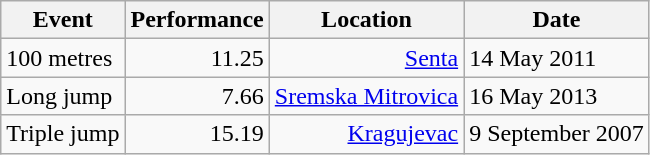<table class="wikitable">
<tr>
<th>Event</th>
<th>Performance</th>
<th>Location</th>
<th>Date</th>
</tr>
<tr>
<td>100 metres</td>
<td align=right>11.25</td>
<td align=right><a href='#'>Senta</a></td>
<td>14 May 2011</td>
</tr>
<tr>
<td>Long jump</td>
<td align=right>7.66</td>
<td align=right><a href='#'>Sremska Mitrovica</a></td>
<td>16 May 2013</td>
</tr>
<tr>
<td>Triple jump</td>
<td align=right>15.19</td>
<td align=right><a href='#'>Kragujevac</a></td>
<td>9 September 2007</td>
</tr>
</table>
